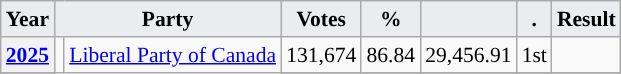<table class="wikitable" style="font-size:90%; text-align:center;">
<tr>
<th style="background:#eaecf0;">Year</th>
<th colspan="2" style="background:#eaecf0;">Party</th>
<th style="background:#eaecf0;">Votes</th>
<th style="background:#eaecf0;">%</th>
<th style="background:#eaecf0;"></th>
<th style="background:#eaecf0;">.</th>
<th style="background:#eaecf0;">Result</th>
</tr>
<tr>
<th align="left"><a href='#'>2025</a></th>
<td rowspan="2" style="background-color:"></td>
<td rowspan ="2" align="left"><a href='#'>Liberal Party of Canada</a></td>
<td>131,674</td>
<td>86.84</td>
<td>29,456.91</td>
<td>1st</td>
<td></td>
</tr>
<tr>
</tr>
</table>
